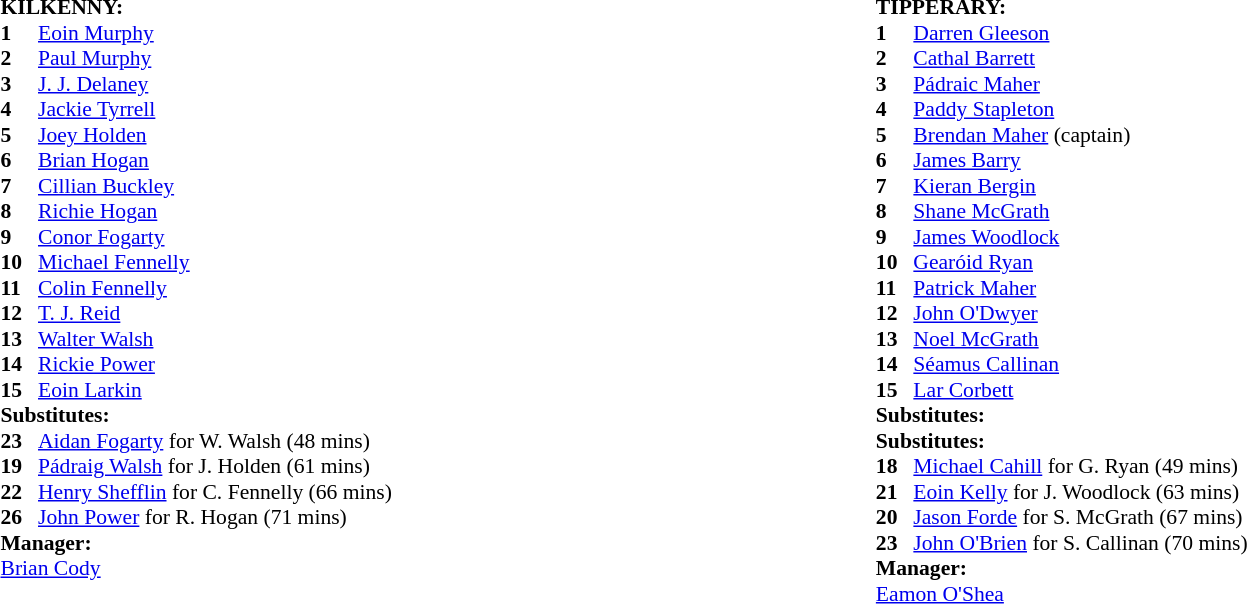<table width="75%">
<tr>
<td valign="top" width="50%"><br><table style="font-size: 90%" cellspacing="0" cellpadding="0">
<tr>
<td colspan="4"><strong>KILKENNY:</strong></td>
</tr>
<tr>
<th width=25></th>
</tr>
<tr>
<td><strong>1</strong></td>
<td><a href='#'>Eoin Murphy</a></td>
<td></td>
<td></td>
</tr>
<tr>
<td><strong>2</strong></td>
<td><a href='#'>Paul Murphy</a></td>
<td></td>
<td></td>
</tr>
<tr>
<td><strong>3</strong></td>
<td><a href='#'>J. J. Delaney</a></td>
<td></td>
<td></td>
</tr>
<tr>
<td><strong>4</strong></td>
<td><a href='#'>Jackie Tyrrell</a></td>
<td></td>
<td></td>
</tr>
<tr>
<td><strong>5</strong></td>
<td><a href='#'>Joey Holden</a></td>
<td></td>
<td></td>
</tr>
<tr>
<td><strong>6</strong></td>
<td><a href='#'>Brian Hogan</a></td>
<td></td>
<td></td>
</tr>
<tr>
<td><strong>7</strong></td>
<td><a href='#'>Cillian Buckley</a></td>
<td></td>
<td></td>
</tr>
<tr>
<td><strong>8</strong></td>
<td><a href='#'>Richie Hogan</a></td>
<td></td>
<td></td>
</tr>
<tr>
<td><strong>9</strong></td>
<td><a href='#'>Conor Fogarty</a></td>
<td></td>
<td></td>
</tr>
<tr>
<td><strong>10</strong></td>
<td><a href='#'>Michael Fennelly</a></td>
<td></td>
<td></td>
</tr>
<tr>
<td><strong>11</strong></td>
<td><a href='#'>Colin Fennelly</a></td>
<td></td>
<td></td>
</tr>
<tr>
<td><strong>12</strong></td>
<td><a href='#'>T. J. Reid</a></td>
<td></td>
<td></td>
</tr>
<tr>
<td><strong>13</strong></td>
<td><a href='#'>Walter Walsh</a></td>
<td></td>
<td></td>
</tr>
<tr>
<td><strong>14</strong></td>
<td><a href='#'>Rickie Power</a></td>
<td></td>
<td></td>
</tr>
<tr>
<td><strong>15</strong></td>
<td><a href='#'>Eoin Larkin</a></td>
<td></td>
<td></td>
</tr>
<tr>
<td colspan=3><strong>Substitutes:</strong></td>
</tr>
<tr>
<td><strong>23</strong></td>
<td><a href='#'>Aidan Fogarty</a> for W. Walsh (48 mins)</td>
</tr>
<tr>
<td><strong>19</strong></td>
<td><a href='#'>Pádraig Walsh</a> for J. Holden (61 mins)</td>
</tr>
<tr>
<td><strong>22</strong></td>
<td><a href='#'>Henry Shefflin</a> for C. Fennelly (66 mins)</td>
</tr>
<tr>
<td><strong>26</strong></td>
<td><a href='#'>John Power</a> for R. Hogan (71 mins)</td>
</tr>
<tr>
<td colspan=3><strong>Manager:</strong></td>
</tr>
<tr>
<td colspan=4><a href='#'>Brian Cody</a></td>
</tr>
</table>
</td>
<td valign="top" width="50%"><br><table style="font-size: 90%" cellspacing="0" cellpadding="0" align=center>
<tr>
<td colspan="4"><strong>TIPPERARY:</strong></td>
</tr>
<tr>
<th width=25></th>
</tr>
<tr>
<td><strong>1</strong></td>
<td><a href='#'>Darren Gleeson</a></td>
<td></td>
<td></td>
</tr>
<tr>
<td><strong>2</strong></td>
<td><a href='#'>Cathal Barrett</a></td>
<td></td>
<td></td>
</tr>
<tr>
<td><strong>3</strong></td>
<td><a href='#'>Pádraic Maher</a></td>
<td></td>
<td></td>
</tr>
<tr>
<td><strong>4</strong></td>
<td><a href='#'>Paddy Stapleton</a></td>
<td></td>
<td></td>
</tr>
<tr>
<td><strong>5</strong></td>
<td><a href='#'>Brendan Maher</a> (captain)</td>
<td></td>
<td></td>
</tr>
<tr>
<td><strong>6</strong></td>
<td><a href='#'>James Barry</a></td>
<td></td>
<td></td>
</tr>
<tr>
<td><strong>7</strong></td>
<td><a href='#'>Kieran Bergin</a></td>
<td></td>
<td></td>
</tr>
<tr>
<td><strong>8</strong></td>
<td><a href='#'>Shane McGrath</a></td>
<td></td>
<td></td>
</tr>
<tr>
<td><strong>9</strong></td>
<td><a href='#'>James Woodlock</a></td>
<td></td>
<td></td>
</tr>
<tr>
<td><strong>10</strong></td>
<td><a href='#'>Gearóid Ryan</a></td>
<td></td>
<td></td>
</tr>
<tr>
<td><strong>11</strong></td>
<td><a href='#'>Patrick Maher</a></td>
<td></td>
<td></td>
</tr>
<tr>
<td><strong>12</strong></td>
<td><a href='#'>John O'Dwyer</a></td>
<td></td>
<td></td>
</tr>
<tr>
<td><strong>13</strong></td>
<td><a href='#'>Noel McGrath</a></td>
<td></td>
<td></td>
</tr>
<tr>
<td><strong>14</strong></td>
<td><a href='#'>Séamus Callinan</a></td>
<td></td>
<td></td>
</tr>
<tr>
<td><strong>15</strong></td>
<td><a href='#'>Lar Corbett</a></td>
<td></td>
<td></td>
</tr>
<tr>
<td colspan=3><strong>Substitutes:</strong></td>
</tr>
<tr>
<td colspan=3><strong>Substitutes:</strong></td>
</tr>
<tr>
<td><strong>18</strong></td>
<td><a href='#'>Michael Cahill</a> for G. Ryan (49 mins)</td>
</tr>
<tr>
<td><strong>21</strong></td>
<td><a href='#'>Eoin Kelly</a> for J. Woodlock (63 mins)</td>
</tr>
<tr>
<td><strong>20</strong></td>
<td><a href='#'>Jason Forde</a> for S. McGrath (67 mins)</td>
</tr>
<tr>
<td><strong>23</strong></td>
<td><a href='#'>John O'Brien</a> for S. Callinan (70 mins)</td>
</tr>
<tr>
<td colspan=3><strong>Manager:</strong></td>
</tr>
<tr>
<td colspan=3><a href='#'>Eamon O'Shea</a></td>
</tr>
</table>
</td>
</tr>
</table>
